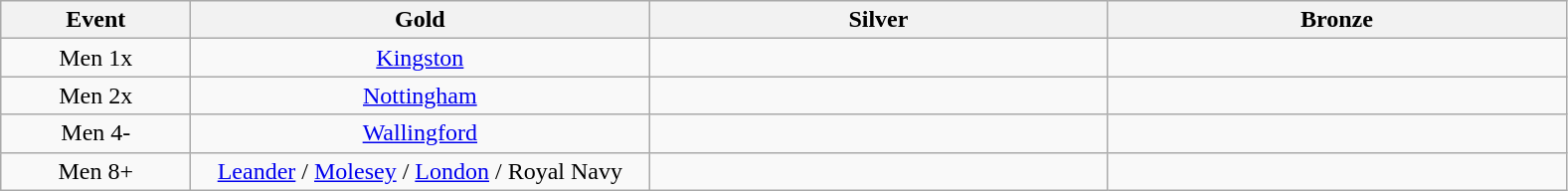<table class="wikitable" style="text-align:center">
<tr>
<th width=120>Event</th>
<th width=300>Gold</th>
<th width=300>Silver</th>
<th width=300>Bronze</th>
</tr>
<tr>
<td>Men 1x</td>
<td><a href='#'>Kingston</a></td>
<td></td>
<td></td>
</tr>
<tr>
<td>Men 2x</td>
<td><a href='#'>Nottingham</a></td>
<td></td>
<td></td>
</tr>
<tr>
<td>Men 4-</td>
<td><a href='#'>Wallingford</a></td>
<td></td>
<td></td>
</tr>
<tr>
<td>Men 8+</td>
<td><a href='#'>Leander</a> / <a href='#'>Molesey</a> / <a href='#'>London</a> / Royal Navy</td>
<td></td>
<td></td>
</tr>
</table>
